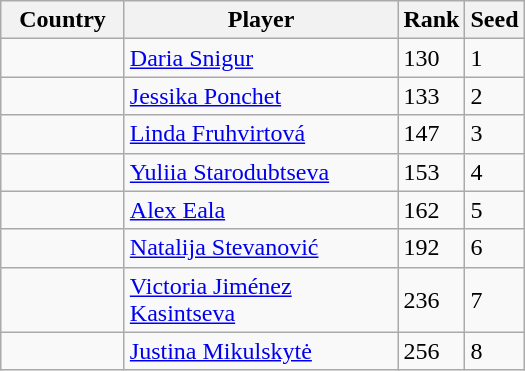<table class="wikitable">
<tr>
<th width="75">Country</th>
<th width="175">Player</th>
<th>Rank</th>
<th>Seed</th>
</tr>
<tr>
<td></td>
<td><a href='#'>Daria Snigur</a></td>
<td>130</td>
<td>1</td>
</tr>
<tr>
<td></td>
<td><a href='#'>Jessika Ponchet</a></td>
<td>133</td>
<td>2</td>
</tr>
<tr>
<td></td>
<td><a href='#'>Linda Fruhvirtová</a></td>
<td>147</td>
<td>3</td>
</tr>
<tr>
<td></td>
<td><a href='#'>Yuliia Starodubtseva</a></td>
<td>153</td>
<td>4</td>
</tr>
<tr>
<td></td>
<td><a href='#'>Alex Eala</a></td>
<td>162</td>
<td>5</td>
</tr>
<tr>
<td></td>
<td><a href='#'>Natalija Stevanović</a></td>
<td>192</td>
<td>6</td>
</tr>
<tr>
<td></td>
<td><a href='#'>Victoria Jiménez Kasintseva</a></td>
<td>236</td>
<td>7</td>
</tr>
<tr>
<td></td>
<td><a href='#'>Justina Mikulskytė</a></td>
<td>256</td>
<td>8</td>
</tr>
</table>
